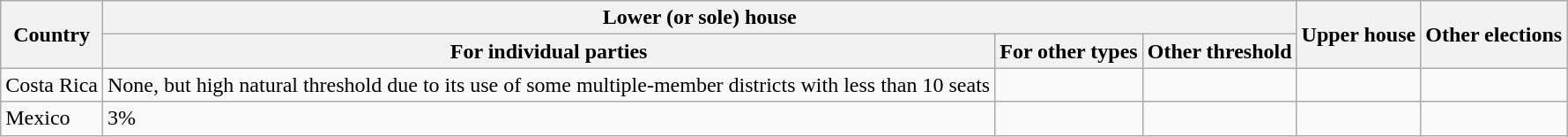<table class="wikitable sortable">
<tr>
<th rowspan="2">Country</th>
<th colspan="3" width="300px" data-sort-type="number">Lower (or sole) house</th>
<th rowspan="2">Upper house</th>
<th rowspan="2">Other elections</th>
</tr>
<tr>
<th>For individual parties</th>
<th>For other types</th>
<th>Other threshold</th>
</tr>
<tr>
<td>Costa Rica</td>
<td>None, but high natural threshold due to its use of some multiple-member districts with less than 10 seats</td>
<td></td>
<td></td>
<td></td>
<td></td>
</tr>
<tr>
<td>Mexico</td>
<td>3%</td>
<td></td>
<td></td>
<td></td>
<td></td>
</tr>
</table>
